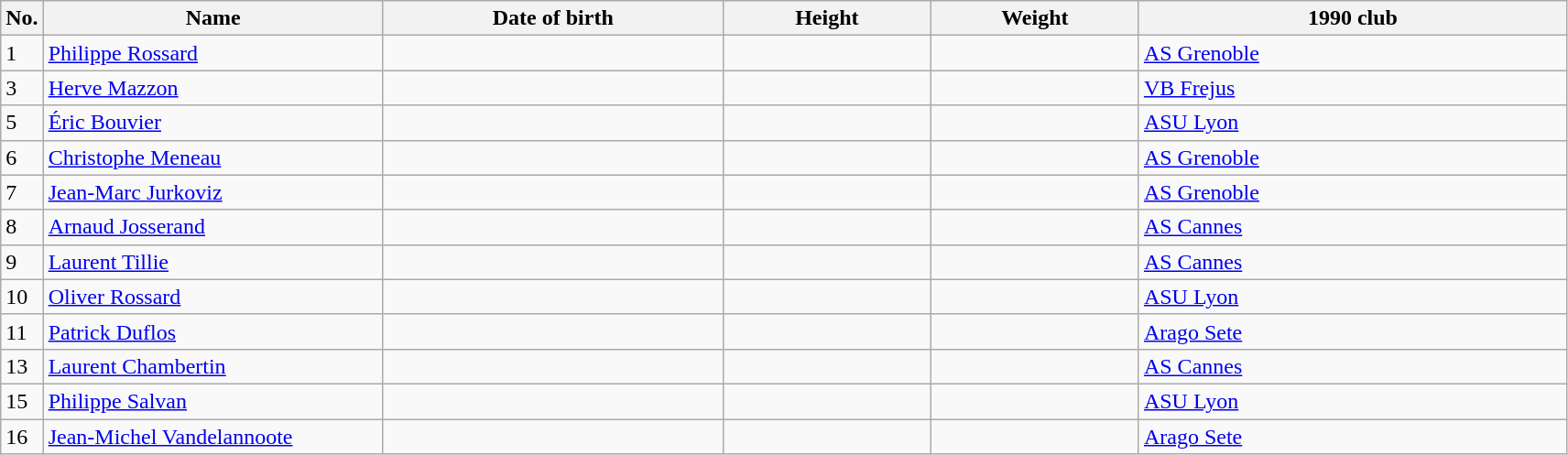<table class=wikitable sortable style=font-size:100%; text-align:center;>
<tr>
<th>No.</th>
<th style=width:15em>Name</th>
<th style=width:15em>Date of birth</th>
<th style=width:9em>Height</th>
<th style=width:9em>Weight</th>
<th style=width:19em>1990 club</th>
</tr>
<tr>
<td>1</td>
<td><a href='#'>Philippe Rossard</a></td>
<td></td>
<td></td>
<td></td>
<td><a href='#'>AS Grenoble</a></td>
</tr>
<tr>
<td>3</td>
<td><a href='#'>Herve Mazzon</a></td>
<td></td>
<td></td>
<td></td>
<td><a href='#'>VB Frejus</a></td>
</tr>
<tr>
<td>5</td>
<td><a href='#'>Éric Bouvier</a></td>
<td></td>
<td></td>
<td></td>
<td><a href='#'>ASU Lyon</a></td>
</tr>
<tr>
<td>6</td>
<td><a href='#'>Christophe Meneau</a></td>
<td></td>
<td></td>
<td></td>
<td><a href='#'>AS Grenoble</a></td>
</tr>
<tr>
<td>7</td>
<td><a href='#'>Jean-Marc Jurkoviz</a></td>
<td></td>
<td></td>
<td></td>
<td><a href='#'>AS Grenoble</a></td>
</tr>
<tr>
<td>8</td>
<td><a href='#'>Arnaud Josserand</a></td>
<td></td>
<td></td>
<td></td>
<td><a href='#'>AS Cannes</a></td>
</tr>
<tr>
<td>9</td>
<td><a href='#'>Laurent Tillie</a></td>
<td></td>
<td></td>
<td></td>
<td><a href='#'>AS Cannes</a></td>
</tr>
<tr>
<td>10</td>
<td><a href='#'>Oliver Rossard</a></td>
<td></td>
<td></td>
<td></td>
<td><a href='#'>ASU Lyon</a></td>
</tr>
<tr>
<td>11</td>
<td><a href='#'>Patrick Duflos</a></td>
<td></td>
<td></td>
<td></td>
<td><a href='#'>Arago Sete</a></td>
</tr>
<tr>
<td>13</td>
<td><a href='#'>Laurent Chambertin</a></td>
<td></td>
<td></td>
<td></td>
<td><a href='#'>AS Cannes</a></td>
</tr>
<tr>
<td>15</td>
<td><a href='#'>Philippe Salvan</a></td>
<td></td>
<td></td>
<td></td>
<td><a href='#'>ASU Lyon</a></td>
</tr>
<tr>
<td>16</td>
<td><a href='#'>Jean-Michel Vandelannoote</a></td>
<td></td>
<td></td>
<td></td>
<td><a href='#'>Arago Sete</a></td>
</tr>
</table>
